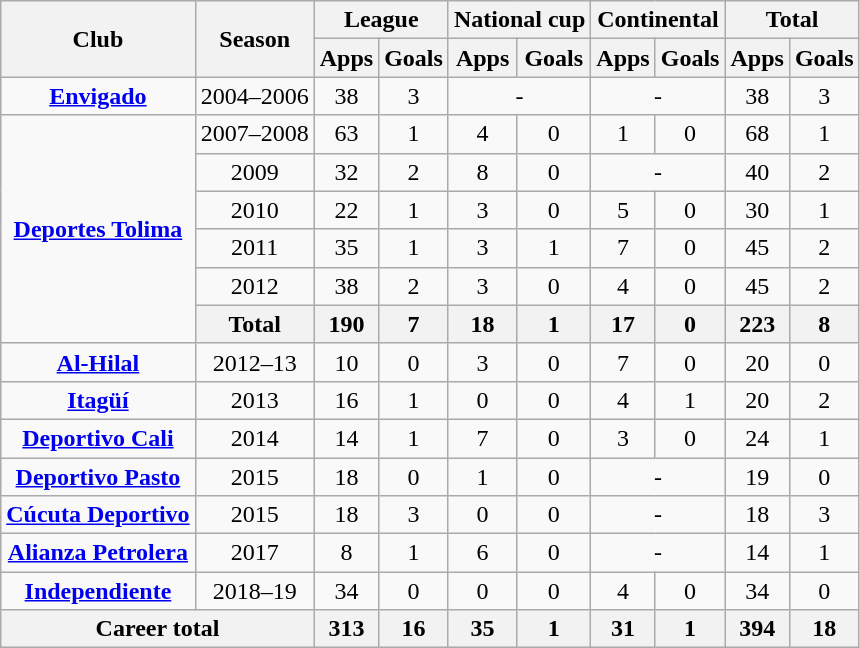<table class="wikitable" style="text-align: center;">
<tr>
<th rowspan="2">Club</th>
<th rowspan="2">Season</th>
<th colspan="2">League</th>
<th colspan="2">National cup</th>
<th colspan="2">Continental</th>
<th colspan="2">Total</th>
</tr>
<tr>
<th>Apps</th>
<th>Goals</th>
<th>Apps</th>
<th>Goals</th>
<th>Apps</th>
<th>Goals</th>
<th>Apps</th>
<th>Goals</th>
</tr>
<tr>
<td><strong><a href='#'>Envigado</a></strong></td>
<td>2004–2006</td>
<td>38</td>
<td>3</td>
<td colspan="2">-</td>
<td colspan="2">-</td>
<td>38</td>
<td>3</td>
</tr>
<tr>
<td rowspan="6"><strong><a href='#'>Deportes Tolima</a></strong></td>
<td>2007–2008</td>
<td>63</td>
<td>1</td>
<td>4</td>
<td>0</td>
<td>1</td>
<td>0</td>
<td>68</td>
<td>1</td>
</tr>
<tr>
<td>2009</td>
<td>32</td>
<td>2</td>
<td>8</td>
<td>0</td>
<td colspan="2">-</td>
<td>40</td>
<td>2</td>
</tr>
<tr>
<td>2010</td>
<td>22</td>
<td>1</td>
<td>3</td>
<td>0</td>
<td>5</td>
<td>0</td>
<td>30</td>
<td>1</td>
</tr>
<tr>
<td>2011</td>
<td>35</td>
<td>1</td>
<td>3</td>
<td>1</td>
<td>7</td>
<td>0</td>
<td>45</td>
<td>2</td>
</tr>
<tr>
<td>2012</td>
<td>38</td>
<td>2</td>
<td>3</td>
<td>0</td>
<td>4</td>
<td>0</td>
<td>45</td>
<td>2</td>
</tr>
<tr>
<th>Total</th>
<th>190</th>
<th>7</th>
<th>18</th>
<th>1</th>
<th>17</th>
<th>0</th>
<th>223</th>
<th>8</th>
</tr>
<tr>
<td><strong><a href='#'>Al-Hilal</a></strong></td>
<td>2012–13</td>
<td>10</td>
<td>0</td>
<td>3</td>
<td>0</td>
<td>7</td>
<td>0</td>
<td>20</td>
<td>0</td>
</tr>
<tr>
<td><strong><a href='#'>Itagüí</a></strong></td>
<td>2013</td>
<td>16</td>
<td>1</td>
<td>0</td>
<td>0</td>
<td>4</td>
<td>1</td>
<td>20</td>
<td>2</td>
</tr>
<tr>
<td><strong><a href='#'>Deportivo Cali</a></strong></td>
<td>2014</td>
<td>14</td>
<td>1</td>
<td>7</td>
<td>0</td>
<td>3</td>
<td>0</td>
<td>24</td>
<td>1</td>
</tr>
<tr>
<td><strong><a href='#'>Deportivo Pasto</a></strong></td>
<td>2015</td>
<td>18</td>
<td>0</td>
<td>1</td>
<td>0</td>
<td colspan="2">-</td>
<td>19</td>
<td>0</td>
</tr>
<tr>
<td><strong><a href='#'>Cúcuta Deportivo</a></strong></td>
<td>2015</td>
<td>18</td>
<td>3</td>
<td>0</td>
<td>0</td>
<td colspan="2">-</td>
<td>18</td>
<td>3</td>
</tr>
<tr>
<td><strong><a href='#'>Alianza Petrolera</a></strong></td>
<td>2017</td>
<td>8</td>
<td>1</td>
<td>6</td>
<td>0</td>
<td colspan="2">-</td>
<td>14</td>
<td>1</td>
</tr>
<tr>
<td><strong><a href='#'>Independiente</a></strong></td>
<td>2018–19</td>
<td>34</td>
<td>0</td>
<td>0</td>
<td>0</td>
<td>4</td>
<td>0</td>
<td>34</td>
<td>0</td>
</tr>
<tr>
<th colspan="2">Career total</th>
<th>313</th>
<th>16</th>
<th>35</th>
<th>1</th>
<th>31</th>
<th>1</th>
<th>394</th>
<th>18</th>
</tr>
</table>
